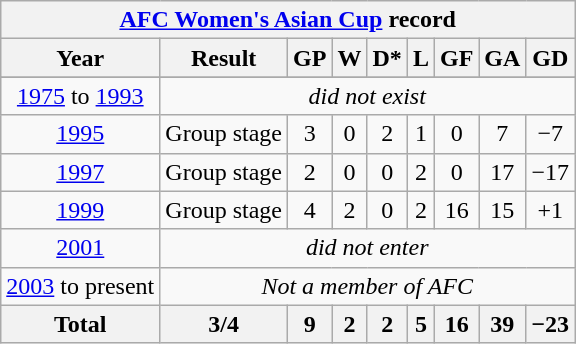<table class="wikitable" style="text-align: center">
<tr>
<th colspan=9><a href='#'>AFC Women's Asian Cup</a> record</th>
</tr>
<tr>
<th>Year</th>
<th>Result</th>
<th>GP</th>
<th>W</th>
<th>D*</th>
<th>L</th>
<th>GF</th>
<th>GA</th>
<th>GD</th>
</tr>
<tr>
</tr>
<tr>
<td> <a href='#'>1975</a> to  <a href='#'>1993</a></td>
<td colspan=8><em>did not exist</em></td>
</tr>
<tr>
<td> <a href='#'>1995</a></td>
<td>Group stage</td>
<td>3</td>
<td>0</td>
<td>2</td>
<td>1</td>
<td>0</td>
<td>7</td>
<td>−7</td>
</tr>
<tr>
<td> <a href='#'>1997</a></td>
<td>Group stage</td>
<td>2</td>
<td>0</td>
<td>0</td>
<td>2</td>
<td>0</td>
<td>17</td>
<td>−17</td>
</tr>
<tr>
<td> <a href='#'>1999</a></td>
<td>Group stage</td>
<td>4</td>
<td>2</td>
<td>0</td>
<td>2</td>
<td>16</td>
<td>15</td>
<td>+1</td>
</tr>
<tr>
<td> <a href='#'>2001</a></td>
<td colspan=8><em>did not enter</em></td>
</tr>
<tr>
<td> <a href='#'>2003</a> to present</td>
<td colspan=8><em>Not a member of AFC</em></td>
</tr>
<tr>
<th>Total</th>
<th>3/4</th>
<th>9</th>
<th>2</th>
<th>2</th>
<th>5</th>
<th>16</th>
<th>39</th>
<th>−23</th>
</tr>
</table>
